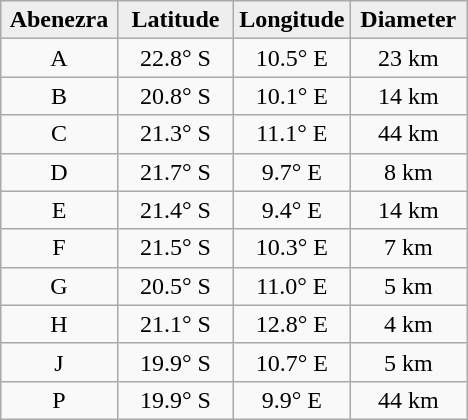<table class="wikitable">
<tr>
<th width="25%" style="background:#eeeeee;">Abenezra</th>
<th width="25%" style="background:#eeeeee;">Latitude</th>
<th width="25%" style="background:#eeeeee;">Longitude</th>
<th width="25%" style="background:#eeeeee;">Diameter</th>
</tr>
<tr>
<td align="center">A</td>
<td align="center">22.8° S</td>
<td align="center">10.5° E</td>
<td align="center">23 km</td>
</tr>
<tr>
<td align="center">B</td>
<td align="center">20.8° S</td>
<td align="center">10.1° E</td>
<td align="center">14 km</td>
</tr>
<tr>
<td align="center">C</td>
<td align="center">21.3° S</td>
<td align="center">11.1° E</td>
<td align="center">44 km</td>
</tr>
<tr>
<td align="center">D</td>
<td align="center">21.7° S</td>
<td align="center">9.7° E</td>
<td align="center">8 km</td>
</tr>
<tr>
<td align="center">E</td>
<td align="center">21.4° S</td>
<td align="center">9.4° E</td>
<td align="center">14 km</td>
</tr>
<tr>
<td align="center">F</td>
<td align="center">21.5° S</td>
<td align="center">10.3° E</td>
<td align="center">7 km</td>
</tr>
<tr>
<td align="center">G</td>
<td align="center">20.5° S</td>
<td align="center">11.0° E</td>
<td align="center">5 km</td>
</tr>
<tr>
<td align="center">H</td>
<td align="center">21.1° S</td>
<td align="center">12.8° E</td>
<td align="center">4 km</td>
</tr>
<tr>
<td align="center">J</td>
<td align="center">19.9° S</td>
<td align="center">10.7° E</td>
<td align="center">5 km</td>
</tr>
<tr>
<td align="center">P</td>
<td align="center">19.9° S</td>
<td align="center">9.9° E</td>
<td align="center">44 km</td>
</tr>
</table>
